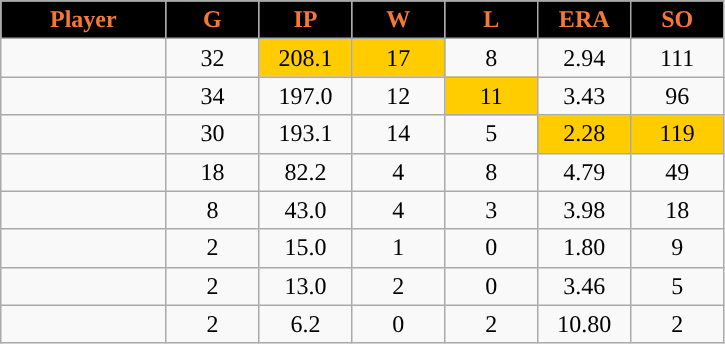<table class="wikitable sortable">
<tr>
<th style="background:black;color:#f47937;" width="16%">Player</th>
<th style="background:black;color:#f47937;" width="9%">G</th>
<th style="background:black;color:#f47937;" width="9%">IP</th>
<th style="background:black;color:#f47937;" width="9%">W</th>
<th style="background:black;color:#f47937;" width="9%">L</th>
<th style="background:black;color:#f47937;" width="9%">ERA</th>
<th style="background:black;color:#f47937;" width="9%">SO</th>
</tr>
<tr align="center">
<td></td>
<td>32</td>
<td bgcolor="#FFCC00">208.1</td>
<td bgcolor="#FFCC00">17</td>
<td>8</td>
<td>2.94</td>
<td>111</td>
</tr>
<tr align="center">
<td></td>
<td>34</td>
<td>197.0</td>
<td>12</td>
<td bgcolor="#FFCC00">11</td>
<td>3.43</td>
<td>96</td>
</tr>
<tr align="center">
<td></td>
<td>30</td>
<td>193.1</td>
<td>14</td>
<td>5</td>
<td bgcolor="#FFCC00">2.28</td>
<td bgcolor="#FFCC00">119</td>
</tr>
<tr align=center>
<td></td>
<td>18</td>
<td>82.2</td>
<td>4</td>
<td>8</td>
<td>4.79</td>
<td>49</td>
</tr>
<tr align="center">
<td></td>
<td>8</td>
<td>43.0</td>
<td>4</td>
<td>3</td>
<td>3.98</td>
<td>18</td>
</tr>
<tr align="center">
<td></td>
<td>2</td>
<td>15.0</td>
<td>1</td>
<td>0</td>
<td>1.80</td>
<td>9</td>
</tr>
<tr align="center">
<td></td>
<td>2</td>
<td>13.0</td>
<td>2</td>
<td>0</td>
<td>3.46</td>
<td>5</td>
</tr>
<tr align="center">
<td></td>
<td>2</td>
<td>6.2</td>
<td>0</td>
<td>2</td>
<td>10.80</td>
<td>2</td>
</tr>
</table>
